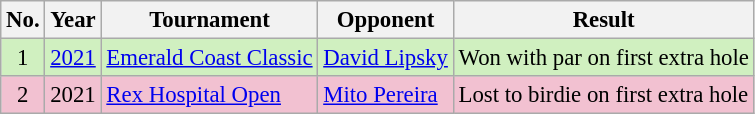<table class="wikitable" style="font-size:95%;">
<tr>
<th>No.</th>
<th>Year</th>
<th>Tournament</th>
<th>Opponent</th>
<th>Result</th>
</tr>
<tr style="background:#D0F0C0;">
<td align=center>1</td>
<td><a href='#'>2021</a></td>
<td><a href='#'>Emerald Coast Classic</a></td>
<td> <a href='#'>David Lipsky</a></td>
<td>Won with par on first extra hole</td>
</tr>
<tr style="background:#F2C1D1;">
<td align=center>2</td>
<td>2021</td>
<td><a href='#'>Rex Hospital Open</a></td>
<td> <a href='#'>Mito Pereira</a></td>
<td>Lost to birdie on first extra hole</td>
</tr>
</table>
